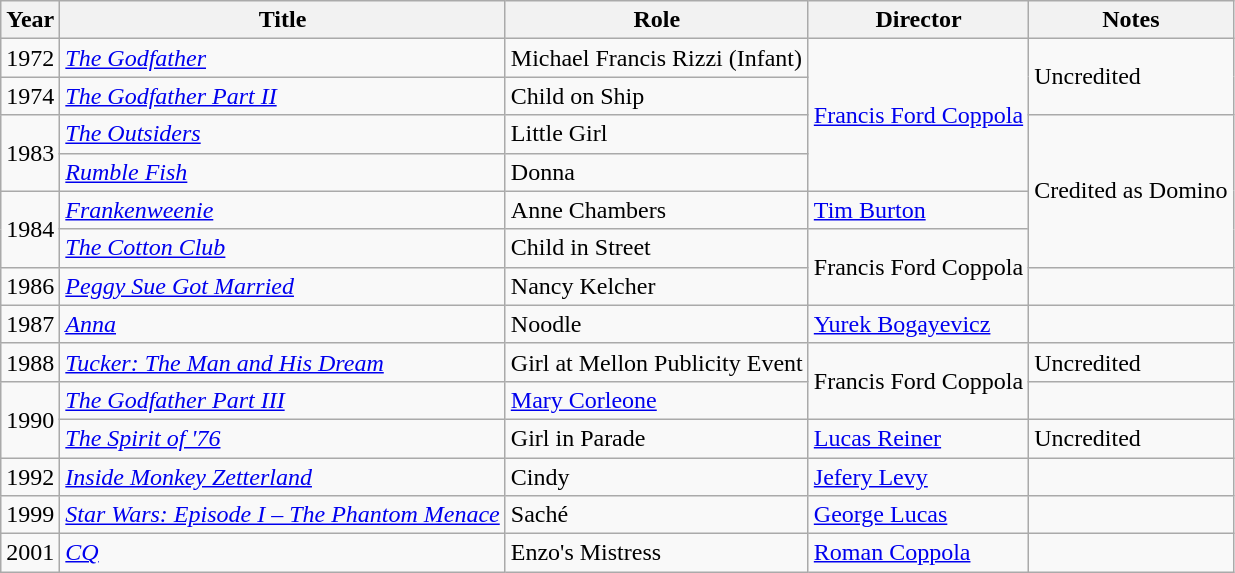<table class="wikitable sortable">
<tr>
<th>Year</th>
<th>Title</th>
<th>Role</th>
<th>Director</th>
<th>Notes</th>
</tr>
<tr>
<td>1972</td>
<td><em><a href='#'>The Godfather</a></em></td>
<td>Michael Francis Rizzi (Infant)</td>
<td rowspan=4><a href='#'>Francis Ford Coppola</a></td>
<td rowspan=2>Uncredited</td>
</tr>
<tr>
<td>1974</td>
<td><em><a href='#'>The Godfather Part II</a></em></td>
<td>Child on Ship</td>
</tr>
<tr>
<td rowspan="2">1983</td>
<td><em><a href='#'>The Outsiders</a></em></td>
<td>Little Girl</td>
<td rowspan=4>Credited as Domino</td>
</tr>
<tr>
<td><em><a href='#'>Rumble Fish</a></em></td>
<td>Donna</td>
</tr>
<tr>
<td rowspan="2">1984</td>
<td><em><a href='#'>Frankenweenie</a></em></td>
<td>Anne Chambers</td>
<td><a href='#'>Tim Burton</a></td>
</tr>
<tr>
<td><em><a href='#'>The Cotton Club</a></em></td>
<td>Child in Street</td>
<td rowspan=2>Francis Ford Coppola</td>
</tr>
<tr>
<td>1986</td>
<td><em><a href='#'>Peggy Sue Got Married</a></em></td>
<td>Nancy Kelcher</td>
<td></td>
</tr>
<tr>
<td>1987</td>
<td><em><a href='#'>Anna</a></em></td>
<td>Noodle</td>
<td><a href='#'>Yurek Bogayevicz</a></td>
<td></td>
</tr>
<tr>
<td>1988</td>
<td><em><a href='#'>Tucker: The Man and His Dream</a></em></td>
<td>Girl at Mellon Publicity Event</td>
<td rowspan=2>Francis Ford Coppola</td>
<td>Uncredited</td>
</tr>
<tr>
<td rowspan="2">1990</td>
<td><em><a href='#'>The Godfather Part III</a></em></td>
<td><a href='#'>Mary Corleone</a></td>
<td></td>
</tr>
<tr>
<td><em><a href='#'>The Spirit of '76</a></em></td>
<td>Girl in Parade</td>
<td><a href='#'>Lucas Reiner</a></td>
<td>Uncredited</td>
</tr>
<tr>
<td>1992</td>
<td><em><a href='#'>Inside Monkey Zetterland</a></em></td>
<td>Cindy</td>
<td><a href='#'>Jefery Levy</a></td>
<td></td>
</tr>
<tr>
<td>1999</td>
<td><em><a href='#'>Star Wars: Episode I – The Phantom Menace</a></em></td>
<td>Saché</td>
<td><a href='#'>George Lucas</a></td>
<td></td>
</tr>
<tr>
<td>2001</td>
<td><em><a href='#'>CQ</a></em></td>
<td>Enzo's Mistress</td>
<td><a href='#'>Roman Coppola</a></td>
<td></td>
</tr>
</table>
